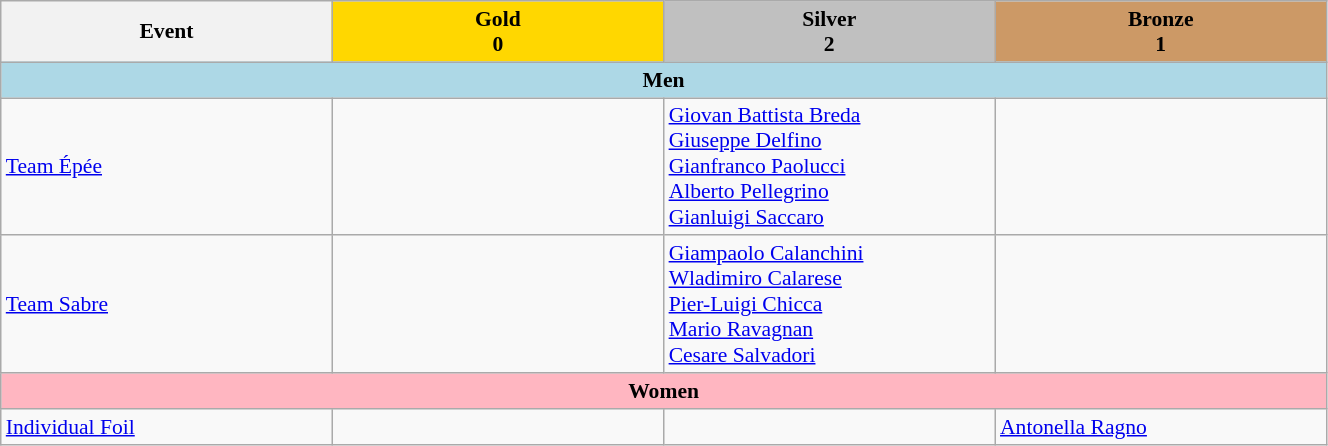<table class="wikitable" width=70% style="font-size:90%; text-align:left;">
<tr>
<th width=25%>Event</th>
<th width=25% style="background-color:gold">Gold<br>0</th>
<th width=25% style="background-color:silver">Silver<br>2</th>
<th width=25% style="background-color:#cc9966">Bronze<br>1</th>
</tr>
<tr>
<td colspan=4 align=center bgcolor=lightblue><strong>Men</strong></td>
</tr>
<tr>
<td><a href='#'>Team Épée</a></td>
<td></td>
<td><a href='#'>Giovan Battista Breda</a><br><a href='#'>Giuseppe Delfino</a><br><a href='#'>Gianfranco Paolucci</a><br><a href='#'>Alberto Pellegrino</a><br><a href='#'>Gianluigi Saccaro</a></td>
<td></td>
</tr>
<tr>
<td><a href='#'>Team Sabre</a></td>
<td></td>
<td><a href='#'>Giampaolo Calanchini</a><br><a href='#'>Wladimiro Calarese</a><br><a href='#'>Pier-Luigi Chicca</a><br><a href='#'>Mario Ravagnan</a><br><a href='#'>Cesare Salvadori</a></td>
<td></td>
</tr>
<tr>
<td colspan=4 align=center bgcolor=lightpink><strong>Women</strong></td>
</tr>
<tr>
<td><a href='#'>Individual Foil</a></td>
<td></td>
<td></td>
<td><a href='#'>Antonella Ragno</a></td>
</tr>
</table>
